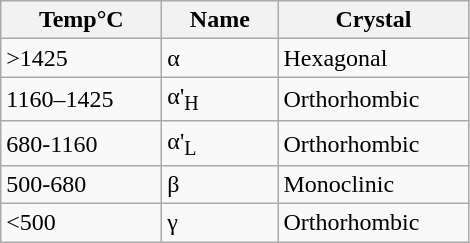<table class="wikitable" style="margin:1em auto; float:left">
<tr>
<th style="width:100px;">Temp°C</th>
<th width="70">Name</th>
<th style="width:120px;">Crystal</th>
</tr>
<tr>
<td>>1425</td>
<td>α</td>
<td>Hexagonal</td>
</tr>
<tr>
<td>1160–1425</td>
<td>α'<sub>H</sub></td>
<td>Orthorhombic</td>
</tr>
<tr>
<td>680-1160</td>
<td>α'<sub>L</sub></td>
<td>Orthorhombic</td>
</tr>
<tr>
<td>500-680</td>
<td>β</td>
<td>Monoclinic</td>
</tr>
<tr>
<td><500</td>
<td>γ</td>
<td>Orthorhombic</td>
</tr>
</table>
